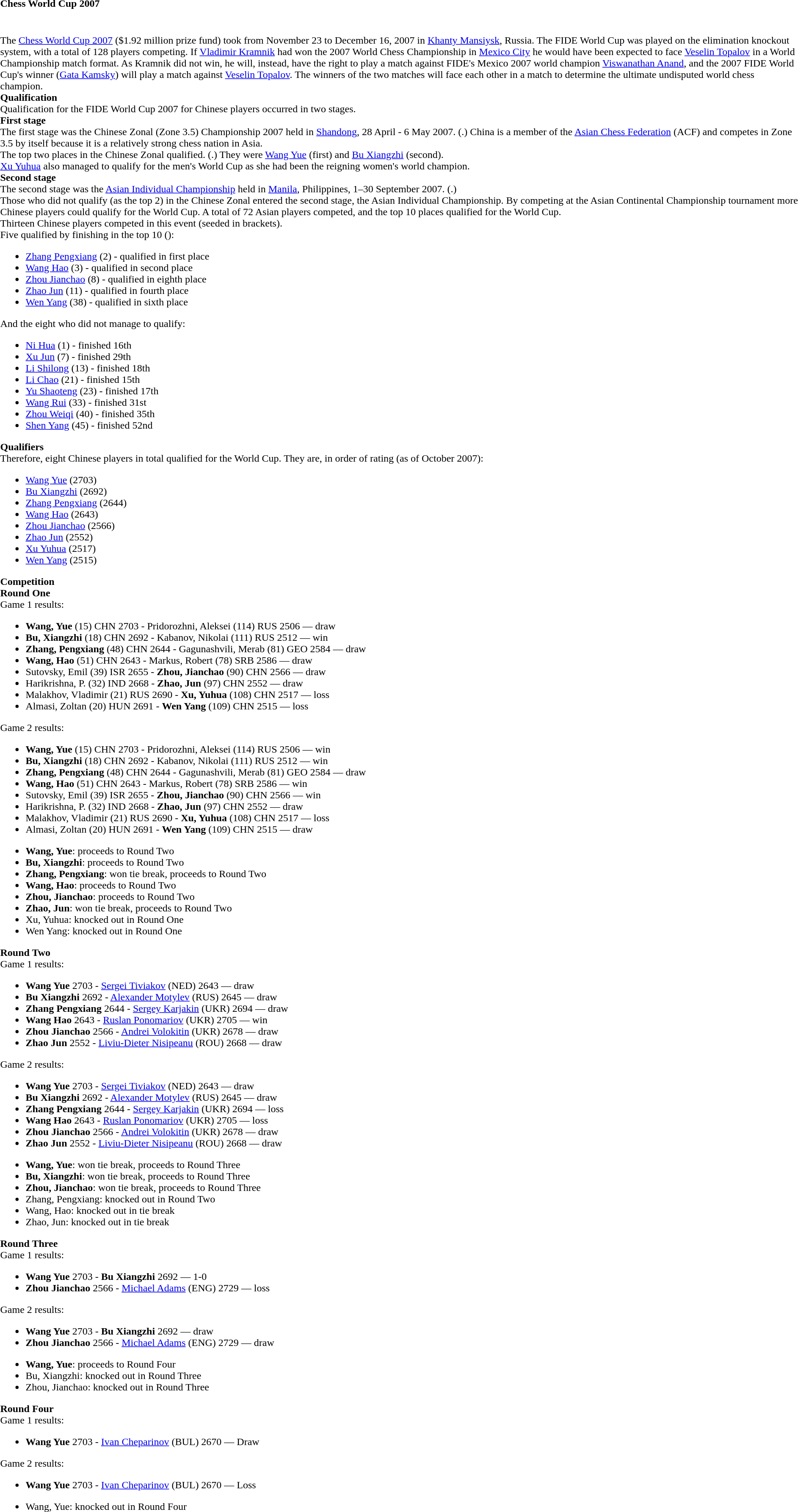<table class="toccolours collapsible collapsed" style="text-align: left; font-size:100%">
<tr>
<th>Chess World Cup 2007</th>
</tr>
<tr>
<td><br><br>The <a href='#'>Chess World Cup 2007</a> ($1.92 million prize fund) took from November 23 to December 16, 2007 in <a href='#'>Khanty Mansiysk</a>, Russia. The FIDE World Cup was played on the elimination knockout system, with a total of 128 players competing. If <a href='#'>Vladimir Kramnik</a> had won the 2007 World Chess Championship in <a href='#'>Mexico City</a> he would have been expected to face <a href='#'>Veselin Topalov</a> in a World Championship match format. As Kramnik did not win, he will, instead, have the right to play a match against FIDE's Mexico 2007 world champion <a href='#'>Viswanathan Anand</a>, and the 2007 FIDE World Cup's winner (<a href='#'>Gata Kamsky</a>) will play a match against <a href='#'>Veselin Topalov</a>. The winners of the two matches will face each other in a match to determine the ultimate undisputed world chess champion.<br><strong>Qualification</strong><br>Qualification for the FIDE World Cup 2007 for Chinese players occurred in two stages.<br><strong>First stage</strong><br>The first stage was the Chinese Zonal (Zone 3.5) Championship 2007 held in <a href='#'>Shandong</a>, 28 April - 6 May 2007. (.) China  is a member of the <a href='#'>Asian Chess Federation</a> (ACF) and competes in Zone 3.5 by itself because it is a relatively strong chess nation in Asia.<br>The top two places in the Chinese Zonal qualified. (.) They were <a href='#'>Wang Yue</a> (first) and <a href='#'>Bu Xiangzhi</a> (second).<br><a href='#'>Xu Yuhua</a> also managed to qualify for the men's World Cup as she had been the reigning women's world champion.<br><strong>Second stage</strong><br>The second stage was the <a href='#'>Asian Individual Championship</a> held in <a href='#'>Manila</a>, Philippines, 1–30 September 2007. (.)<br>Those who did not qualify (as the top 2) in the Chinese Zonal entered the second stage, the Asian Individual Championship. By competing at the Asian Continental Championship tournament more Chinese players could qualify for the World Cup. A total of 72 Asian players competed, and the top 10 places qualified for the World Cup.<br>Thirteen Chinese players competed in this event (seeded in brackets).<br>Five qualified by finishing in the top 10 ():<ul><li><a href='#'>Zhang Pengxiang</a> (2) - qualified in first place</li><li><a href='#'>Wang Hao</a> (3) - qualified in second place</li><li><a href='#'>Zhou Jianchao</a> (8) - qualified in eighth place</li><li><a href='#'>Zhao Jun</a> (11) - qualified in fourth place</li><li><a href='#'>Wen Yang</a> (38) - qualified in sixth place</li></ul>And the eight who did not manage to qualify:<ul><li><a href='#'>Ni Hua</a> (1) - finished 16th</li><li><a href='#'>Xu Jun</a> (7) - finished 29th</li><li><a href='#'>Li Shilong</a> (13) - finished 18th</li><li><a href='#'>Li Chao</a> (21) - finished 15th</li><li><a href='#'>Yu Shaoteng</a> (23) - finished 17th</li><li><a href='#'>Wang Rui</a> (33) - finished 31st</li><li><a href='#'>Zhou Weiqi</a> (40) - finished 35th</li><li><a href='#'>Shen Yang</a> (45) - finished 52nd</li></ul><strong>Qualifiers</strong><br>Therefore, eight Chinese players in total qualified for the World Cup. They are, in order of rating (as of October 2007):<ul><li><a href='#'>Wang Yue</a> (2703)</li><li><a href='#'>Bu Xiangzhi</a> (2692)</li><li><a href='#'>Zhang Pengxiang</a> (2644)</li><li><a href='#'>Wang Hao</a> (2643)</li><li><a href='#'>Zhou Jianchao</a> (2566)</li><li><a href='#'>Zhao Jun</a> (2552)</li><li><a href='#'>Xu Yuhua</a> (2517)</li><li><a href='#'>Wen Yang</a> (2515)</li></ul><strong>Competition</strong><br><strong>Round One</strong><br>Game 1 results:<ul><li><strong>Wang, Yue</strong> (15) CHN 2703 - Pridorozhni, Aleksei (114) RUS 2506 — draw</li><li><strong>Bu, Xiangzhi</strong> (18) CHN 2692 - Kabanov, Nikolai (111) RUS 2512 — win</li><li><strong>Zhang, Pengxiang</strong> (48) CHN 2644 - Gagunashvili, Merab (81) GEO 2584 — draw</li><li><strong>Wang, Hao</strong> (51) CHN 2643 - Markus, Robert (78) SRB 2586 — draw</li><li>Sutovsky, Emil (39) ISR 2655 - <strong>Zhou, Jianchao</strong> (90) CHN 2566 — draw</li><li>Harikrishna, P. (32) IND 2668 - <strong>Zhao, Jun</strong> (97) CHN 2552 — draw</li><li>Malakhov, Vladimir (21) RUS 2690 - <strong>Xu, Yuhua</strong> (108) CHN 2517 — loss</li><li>Almasi, Zoltan (20) HUN 2691 - <strong>Wen Yang</strong> (109) CHN 2515 — loss</li></ul>Game 2 results:<ul><li><strong>Wang, Yue</strong> (15) CHN 2703 - Pridorozhni, Aleksei (114) RUS 2506 — win</li><li><strong>Bu, Xiangzhi</strong> (18) CHN 2692 - Kabanov, Nikolai (111) RUS 2512 — win</li><li><strong>Zhang, Pengxiang</strong> (48) CHN 2644 - Gagunashvili, Merab (81) GEO 2584 — draw</li><li><strong>Wang, Hao</strong> (51) CHN 2643 - Markus, Robert (78) SRB 2586 — win</li><li>Sutovsky, Emil (39) ISR 2655 - <strong>Zhou, Jianchao</strong> (90) CHN 2566 — win</li><li>Harikrishna, P. (32) IND 2668 - <strong>Zhao, Jun</strong> (97) CHN 2552 — draw</li><li>Malakhov, Vladimir (21) RUS 2690 - <strong>Xu, Yuhua</strong> (108) CHN 2517 — loss</li><li>Almasi, Zoltan (20) HUN 2691 - <strong>Wen Yang</strong> (109) CHN 2515 — draw</li></ul><ul><li><strong>Wang, Yue</strong>: proceeds to Round Two</li><li><strong>Bu, Xiangzhi</strong>: proceeds to Round Two</li><li><strong>Zhang, Pengxiang</strong>: won tie break, proceeds to Round Two</li><li><strong>Wang, Hao</strong>: proceeds to Round Two</li><li><strong>Zhou, Jianchao</strong>: proceeds to Round Two</li><li><strong>Zhao, Jun</strong>: won tie break, proceeds to Round Two</li><li>Xu, Yuhua: knocked out in Round One</li><li>Wen Yang: knocked out in Round One</li></ul><strong>Round Two</strong><br>Game 1 results:<ul><li><strong>Wang Yue</strong> 2703 - <a href='#'>Sergei Tiviakov</a> (NED) 2643 — draw</li><li><strong>Bu Xiangzhi</strong> 2692 - <a href='#'>Alexander Motylev</a> (RUS) 2645 — draw</li><li><strong>Zhang Pengxiang</strong> 2644 - <a href='#'>Sergey Karjakin</a> (UKR) 2694 — draw</li><li><strong>Wang Hao</strong> 2643 - <a href='#'>Ruslan Ponomariov</a> (UKR) 2705 — win</li><li><strong>Zhou Jianchao</strong> 2566 - <a href='#'>Andrei Volokitin</a> (UKR) 2678 — draw</li><li><strong>Zhao Jun</strong> 2552 - <a href='#'>Liviu-Dieter Nisipeanu</a> (ROU) 2668 — draw</li></ul>Game 2 results:<ul><li><strong>Wang Yue</strong> 2703 - <a href='#'>Sergei Tiviakov</a> (NED) 2643 — draw</li><li><strong>Bu Xiangzhi</strong> 2692 - <a href='#'>Alexander Motylev</a> (RUS) 2645 — draw</li><li><strong>Zhang Pengxiang</strong> 2644 - <a href='#'>Sergey Karjakin</a> (UKR) 2694 — loss</li><li><strong>Wang Hao</strong> 2643 - <a href='#'>Ruslan Ponomariov</a> (UKR) 2705 — loss</li><li><strong>Zhou Jianchao</strong> 2566 - <a href='#'>Andrei Volokitin</a> (UKR) 2678 — draw</li><li><strong>Zhao Jun</strong> 2552 - <a href='#'>Liviu-Dieter Nisipeanu</a> (ROU) 2668 — draw</li></ul><ul><li><strong>Wang, Yue</strong>: won tie break, proceeds to Round Three</li><li><strong>Bu, Xiangzhi</strong>: won tie break, proceeds to Round Three</li><li><strong>Zhou, Jianchao</strong>: won tie break, proceeds to Round Three</li><li>Zhang, Pengxiang: knocked out in Round Two</li><li>Wang, Hao: knocked out in tie break</li><li>Zhao, Jun: knocked out in tie break</li></ul><strong>Round Three</strong><br>Game 1 results:<ul><li><strong>Wang Yue</strong> 2703 - <strong>Bu Xiangzhi</strong> 2692 — 1-0</li><li><strong>Zhou Jianchao</strong> 2566 - <a href='#'>Michael Adams</a> (ENG) 2729 — loss</li></ul>Game 2 results:<ul><li><strong>Wang Yue</strong> 2703 - <strong>Bu Xiangzhi</strong> 2692 — draw</li><li><strong>Zhou Jianchao</strong> 2566 - <a href='#'>Michael Adams</a> (ENG) 2729 — draw</li></ul><ul><li><strong>Wang, Yue</strong>: proceeds to Round Four</li><li>Bu, Xiangzhi: knocked out in Round Three</li><li>Zhou, Jianchao: knocked out in Round Three</li></ul><strong>Round Four</strong><br>Game 1 results:<ul><li><strong>Wang Yue</strong> 2703 - <a href='#'>Ivan Cheparinov</a> (BUL) 2670 — Draw</li></ul>Game 2 results:<ul><li><strong>Wang Yue</strong> 2703 - <a href='#'>Ivan Cheparinov</a> (BUL) 2670 — Loss</li></ul><ul><li>Wang, Yue: knocked out in Round Four</li></ul></td>
</tr>
</table>
